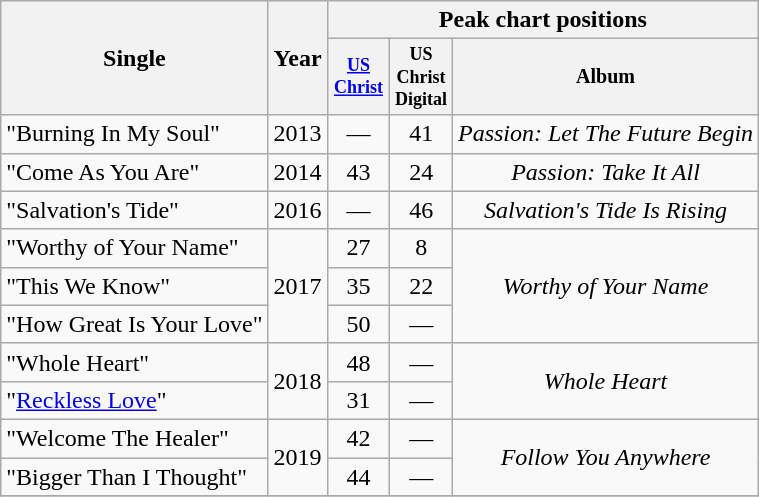<table class="wikitable" style="text-align:center;">
<tr>
<th rowspan="2">Single</th>
<th rowspan="2">Year</th>
<th colspan="5" scope="col">Peak chart positions</th>
</tr>
<tr style="font-size:smaller;">
<th scope="col" style="width:3em;font-size:90%;"><a href='#'>US<br>Christ</a><br></th>
<th scope="col" style="width:3em;font-size:90%;">US Christ Digital<br></th>
<th rowspan="1">Album</th>
</tr>
<tr>
<td align="left">"Burning In My Soul" <br></td>
<td>2013</td>
<td>—</td>
<td>41</td>
<td><em>Passion: Let The Future Begin</em></td>
</tr>
<tr>
<td align="left">"Come As You Are" <br></td>
<td>2014</td>
<td>43</td>
<td>24</td>
<td><em>Passion: Take It All</em></td>
</tr>
<tr>
<td align="left">"Salvation's Tide" <br></td>
<td>2016</td>
<td>—</td>
<td>46</td>
<td><em>Salvation's Tide Is Rising</em></td>
</tr>
<tr>
<td align="left">"Worthy of Your Name" <br></td>
<td rowspan="3">2017</td>
<td>27</td>
<td>8</td>
<td rowspan="3"><em>Worthy of Your Name</em></td>
</tr>
<tr>
<td align="left">"This We Know" <br></td>
<td>35</td>
<td>22</td>
</tr>
<tr>
<td align="left">"How Great Is Your Love" <br></td>
<td>50</td>
<td>—</td>
</tr>
<tr>
<td align="left">"Whole Heart" <br></td>
<td rowspan="2">2018</td>
<td>48</td>
<td>—</td>
<td rowspan="2"><em>Whole Heart</em></td>
</tr>
<tr>
<td align="left">"<a href='#'>Reckless Love</a>" <br></td>
<td>31</td>
<td>—</td>
</tr>
<tr>
<td align="left">"Welcome The Healer" <br></td>
<td rowspan="2">2019</td>
<td>42</td>
<td>—</td>
<td rowspan="2"><em>Follow You Anywhere</em></td>
</tr>
<tr>
<td align="left">"Bigger Than I Thought" <br></td>
<td>44</td>
<td>—</td>
</tr>
<tr>
</tr>
</table>
